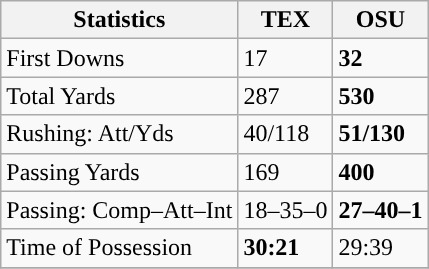<table class="wikitable" style="float: left;">
<tr>
<th>Statistics</th>
<th>TEX</th>
<th>OSU</th>
</tr>
<tr>
<td>First Downs</td>
<td>17</td>
<td><strong>32</strong></td>
</tr>
<tr>
<td>Total Yards</td>
<td>287</td>
<td><strong>530</strong></td>
</tr>
<tr>
<td>Rushing: Att/Yds</td>
<td>40/118</td>
<td><strong>51/130</strong></td>
</tr>
<tr>
<td>Passing Yards</td>
<td>169</td>
<td><strong>400</strong></td>
</tr>
<tr>
<td>Passing: Comp–Att–Int</td>
<td>18–35–0</td>
<td><strong>27–40–1</strong></td>
</tr>
<tr>
<td>Time of Possession</td>
<td><strong>30:21</strong></td>
<td>29:39</td>
</tr>
<tr>
</tr>
</table>
